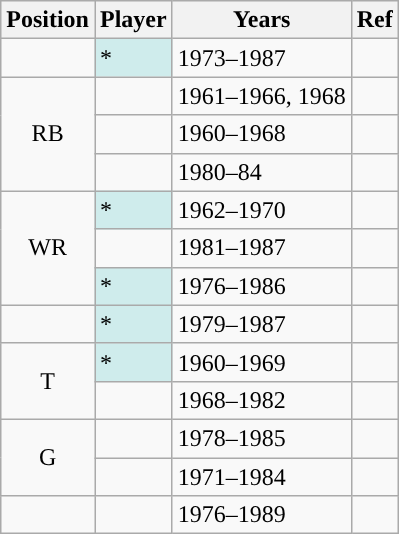<table class="wikitable sortable" >
<tr bgcolor="#efefef">
<th>Position</th>
<th>Player</th>
<th>Years</th>
<th class="unsortable">Ref</th>
</tr>
<tr>
<td></td>
<td style="background:#cfecec;">*</td>
<td>1973–1987</td>
<td></td>
</tr>
<tr>
<td rowspan=3 style="text-align:center;">RB</td>
<td></td>
<td>1961–1966, 1968</td>
<td></td>
</tr>
<tr>
<td></td>
<td>1960–1968</td>
<td></td>
</tr>
<tr>
<td></td>
<td>1980–84</td>
<td></td>
</tr>
<tr>
<td rowspan=3 style="text-align:center;">WR</td>
<td style="background:#cfecec;">*</td>
<td>1962–1970</td>
<td></td>
</tr>
<tr>
<td></td>
<td>1981–1987</td>
<td></td>
</tr>
<tr>
<td style="background:#cfecec;">*</td>
<td>1976–1986</td>
<td></td>
</tr>
<tr>
<td></td>
<td style="background:#cfecec;">*</td>
<td>1979–1987</td>
<td></td>
</tr>
<tr>
<td rowspan=2 style="text-align:center;">T</td>
<td style="background:#cfecec;">*</td>
<td>1960–1969</td>
<td></td>
</tr>
<tr>
<td></td>
<td>1968–1982</td>
<td></td>
</tr>
<tr>
<td rowspan=2 style="text-align:center;">G</td>
<td></td>
<td>1978–1985</td>
<td></td>
</tr>
<tr>
<td></td>
<td>1971–1984</td>
<td></td>
</tr>
<tr>
<td></td>
<td></td>
<td>1976–1989</td>
<td></td>
</tr>
</table>
